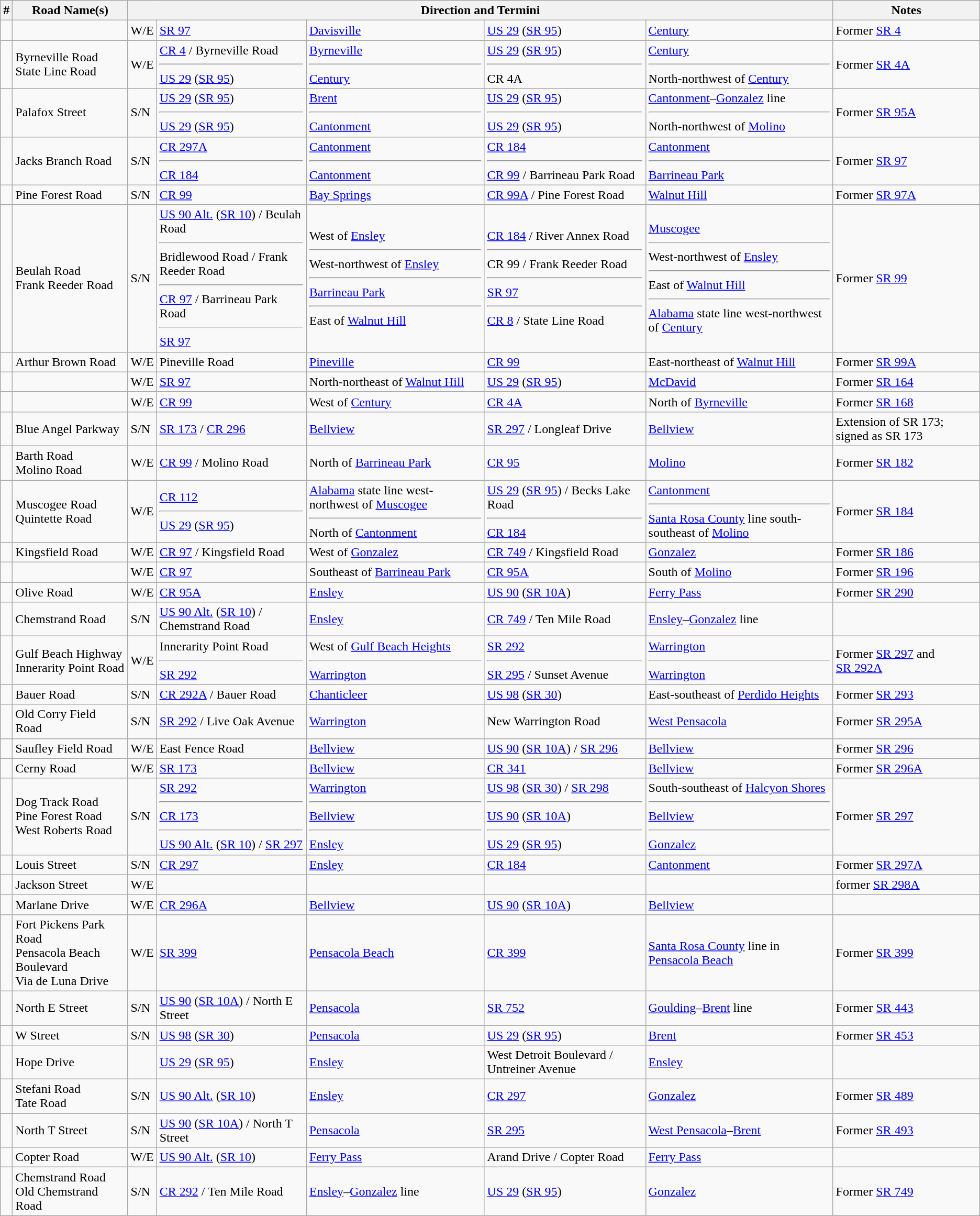<table class="wikitable">
<tr>
<th align=center>#</th>
<th>Road Name(s)</th>
<th colspan=5>Direction and Termini</th>
<th>Notes</th>
</tr>
<tr>
<td></td>
<td></td>
<td>W/E</td>
<td><a href='#'>SR 97</a></td>
<td><a href='#'>Davisville</a></td>
<td><a href='#'>US 29</a> (<a href='#'>SR 95</a>)</td>
<td><a href='#'>Century</a></td>
<td>Former <a href='#'>SR 4</a></td>
</tr>
<tr>
<td></td>
<td>Byrneville Road<br>State Line Road</td>
<td>W/E</td>
<td><a href='#'>CR 4</a> / Byrneville Road<hr><a href='#'>US 29</a> (<a href='#'>SR 95</a>)</td>
<td><a href='#'>Byrneville</a><hr><a href='#'>Century</a></td>
<td><a href='#'>US 29</a> (<a href='#'>SR 95</a>)<hr>CR 4A</td>
<td><a href='#'>Century</a><hr>North-northwest of <a href='#'>Century</a></td>
<td>Former <a href='#'>SR 4A</a></td>
</tr>
<tr>
<td></td>
<td>Palafox Street</td>
<td>S/N</td>
<td><a href='#'>US 29</a> (<a href='#'>SR 95</a>)<hr><a href='#'>US 29</a> (<a href='#'>SR 95</a>)</td>
<td><a href='#'>Brent</a><hr><a href='#'>Cantonment</a></td>
<td><a href='#'>US 29</a> (<a href='#'>SR 95</a>)<hr><a href='#'>US 29</a> (<a href='#'>SR 95</a>)</td>
<td><a href='#'>Cantonment</a>–<a href='#'>Gonzalez</a> line<hr>North-northwest of <a href='#'>Molino</a></td>
<td>Former <a href='#'>SR 95A</a></td>
</tr>
<tr>
<td></td>
<td>Jacks Branch Road</td>
<td>S/N</td>
<td><a href='#'>CR 297A</a><hr><a href='#'>CR 184</a></td>
<td><a href='#'>Cantonment</a><hr><a href='#'>Cantonment</a></td>
<td><a href='#'>CR 184</a><hr><a href='#'>CR 99</a> / Barrineau Park Road</td>
<td><a href='#'>Cantonment</a><hr><a href='#'>Barrineau Park</a></td>
<td>Former <a href='#'>SR 97</a></td>
</tr>
<tr>
<td></td>
<td>Pine Forest Road</td>
<td>S/N</td>
<td><a href='#'>CR 99</a></td>
<td><a href='#'>Bay Springs</a></td>
<td><a href='#'>CR 99A</a> / Pine Forest Road</td>
<td><a href='#'>Walnut Hill</a></td>
<td>Former <a href='#'>SR 97A</a></td>
</tr>
<tr>
<td></td>
<td>Beulah Road<br>Frank Reeder Road</td>
<td>S/N</td>
<td><a href='#'>US 90 Alt.</a> (<a href='#'>SR 10</a>) / Beulah Road<hr>Bridlewood Road / Frank Reeder Road<hr><a href='#'>CR 97</a> / Barrineau Park Road<hr><a href='#'>SR 97</a></td>
<td>West of <a href='#'>Ensley</a><hr>West-northwest of <a href='#'>Ensley</a><hr><a href='#'>Barrineau Park</a><hr>East of <a href='#'>Walnut Hill</a></td>
<td><a href='#'>CR 184</a> / River Annex Road<hr>CR 99 / Frank Reeder Road<hr><a href='#'>SR 97</a><hr><a href='#'>CR 8</a> / State Line Road</td>
<td><a href='#'>Muscogee</a><hr>West-northwest of <a href='#'>Ensley</a><hr>East of <a href='#'>Walnut Hill</a><hr><a href='#'>Alabama</a> state line west-northwest of <a href='#'>Century</a></td>
<td>Former <a href='#'>SR 99</a></td>
</tr>
<tr>
<td></td>
<td>Arthur Brown Road</td>
<td>W/E</td>
<td>Pineville Road</td>
<td><a href='#'>Pineville</a></td>
<td><a href='#'>CR 99</a></td>
<td>East-northeast of <a href='#'>Walnut Hill</a></td>
<td>Former <a href='#'>SR 99A</a></td>
</tr>
<tr>
<td></td>
<td></td>
<td>W/E</td>
<td><a href='#'>SR 97</a></td>
<td>North-northeast of <a href='#'>Walnut Hill</a></td>
<td><a href='#'>US 29</a> (<a href='#'>SR 95</a>)</td>
<td><a href='#'>McDavid</a></td>
<td>Former <a href='#'>SR 164</a></td>
</tr>
<tr>
<td></td>
<td></td>
<td>W/E</td>
<td><a href='#'>CR 99</a></td>
<td>West of <a href='#'>Century</a></td>
<td><a href='#'>CR 4A</a></td>
<td>North of <a href='#'>Byrneville</a></td>
<td>Former <a href='#'>SR 168</a></td>
</tr>
<tr>
<td></td>
<td>Blue Angel Parkway</td>
<td>S/N</td>
<td><a href='#'>SR 173</a> / <a href='#'>CR 296</a></td>
<td><a href='#'>Bellview</a></td>
<td><a href='#'>SR 297</a> / Longleaf Drive</td>
<td><a href='#'>Bellview</a></td>
<td>Extension of SR 173; signed as SR 173</td>
</tr>
<tr>
<td></td>
<td>Barth Road<br>Molino Road</td>
<td>W/E</td>
<td><a href='#'>CR 99</a> / Molino Road</td>
<td>North of <a href='#'>Barrineau Park</a></td>
<td><a href='#'>CR 95</a></td>
<td><a href='#'>Molino</a></td>
<td>Former <a href='#'>SR 182</a></td>
</tr>
<tr>
<td></td>
<td>Muscogee Road<br>Quintette Road</td>
<td>W/E</td>
<td><a href='#'>CR 112</a><hr><a href='#'>US 29</a> (<a href='#'>SR 95</a>)</td>
<td><a href='#'>Alabama</a> state line west-northwest of <a href='#'>Muscogee</a><hr>North of <a href='#'>Cantonment</a></td>
<td><a href='#'>US 29</a> (<a href='#'>SR 95</a>) / Becks Lake Road<hr><a href='#'>CR 184</a></td>
<td><a href='#'>Cantonment</a><hr><a href='#'>Santa Rosa County</a> line south-southeast of <a href='#'>Molino</a></td>
<td>Former <a href='#'>SR 184</a></td>
</tr>
<tr>
<td></td>
<td>Kingsfield Road</td>
<td>W/E</td>
<td><a href='#'>CR 97</a> / Kingsfield Road</td>
<td>West of <a href='#'>Gonzalez</a></td>
<td><a href='#'>CR 749</a> / Kingsfield Road</td>
<td><a href='#'>Gonzalez</a></td>
<td>Former <a href='#'>SR 186</a></td>
</tr>
<tr>
<td></td>
<td></td>
<td>W/E</td>
<td><a href='#'>CR 97</a></td>
<td>Southeast of <a href='#'>Barrineau Park</a></td>
<td><a href='#'>CR 95A</a></td>
<td>South of <a href='#'>Molino</a></td>
<td>Former <a href='#'>SR 196</a></td>
</tr>
<tr>
<td></td>
<td>Olive Road</td>
<td>W/E</td>
<td><a href='#'>CR 95A</a></td>
<td><a href='#'>Ensley</a></td>
<td><a href='#'>US 90</a> (<a href='#'>SR 10A</a>)</td>
<td><a href='#'>Ferry Pass</a></td>
<td>Former <a href='#'>SR 290</a></td>
</tr>
<tr>
<td></td>
<td>Chemstrand Road</td>
<td>S/N</td>
<td><a href='#'>US 90 Alt.</a> (<a href='#'>SR 10</a>) / Chemstrand Road</td>
<td><a href='#'>Ensley</a></td>
<td><a href='#'>CR 749</a> / Ten Mile Road</td>
<td><a href='#'>Ensley</a>–<a href='#'>Gonzalez</a> line</td>
<td></td>
</tr>
<tr>
<td></td>
<td>Gulf Beach Highway<br>Innerarity Point Road</td>
<td>W/E</td>
<td>Innerarity Point Road<hr><a href='#'>SR 292</a></td>
<td>West of <a href='#'>Gulf Beach Heights</a><hr><a href='#'>Warrington</a></td>
<td><a href='#'>SR 292</a><hr><a href='#'>SR 295</a> / Sunset Avenue</td>
<td><a href='#'>Warrington</a><hr><a href='#'>Warrington</a></td>
<td>Former <a href='#'>SR 297</a> and <a href='#'>SR 292A</a></td>
</tr>
<tr>
<td></td>
<td>Bauer Road</td>
<td>S/N</td>
<td><a href='#'>CR 292A</a> / Bauer Road</td>
<td><a href='#'>Chanticleer</a></td>
<td><a href='#'>US 98</a> (<a href='#'>SR 30</a>)</td>
<td>East-southeast of <a href='#'>Perdido Heights</a></td>
<td>Former <a href='#'>SR 293</a></td>
</tr>
<tr>
<td></td>
<td>Old Corry Field Road</td>
<td>S/N</td>
<td><a href='#'>SR 292</a> / Live Oak Avenue</td>
<td><a href='#'>Warrington</a></td>
<td>New Warrington Road</td>
<td><a href='#'>West Pensacola</a></td>
<td>Former <a href='#'>SR 295A</a></td>
</tr>
<tr>
<td></td>
<td>Saufley Field Road</td>
<td>W/E</td>
<td>East Fence Road</td>
<td><a href='#'>Bellview</a></td>
<td><a href='#'>US 90</a> (<a href='#'>SR 10A</a>) / <a href='#'>SR 296</a></td>
<td><a href='#'>Bellview</a></td>
<td>Former <a href='#'>SR 296</a></td>
</tr>
<tr>
<td></td>
<td>Cerny Road</td>
<td>W/E</td>
<td><a href='#'>SR 173</a></td>
<td><a href='#'>Bellview</a></td>
<td><a href='#'>CR 341</a></td>
<td><a href='#'>Bellview</a></td>
<td>Former <a href='#'>SR 296A</a></td>
</tr>
<tr>
<td></td>
<td>Dog Track Road<br>Pine Forest Road<br>West Roberts Road</td>
<td>S/N</td>
<td><a href='#'>SR 292</a><hr><a href='#'>CR 173</a><hr><a href='#'>US 90 Alt.</a> (<a href='#'>SR 10</a>) / <a href='#'>SR 297</a></td>
<td><a href='#'>Warrington</a><hr><a href='#'>Bellview</a><hr><a href='#'>Ensley</a></td>
<td><a href='#'>US 98</a> (<a href='#'>SR 30</a>) / <a href='#'>SR 298</a><hr><a href='#'>US 90</a> (<a href='#'>SR 10A</a>)<hr><a href='#'>US 29</a> (<a href='#'>SR 95</a>)</td>
<td>South-southeast of <a href='#'>Halcyon Shores</a><hr><a href='#'>Bellview</a><hr><a href='#'>Gonzalez</a></td>
<td>Former <a href='#'>SR 297</a></td>
</tr>
<tr>
<td></td>
<td>Louis Street</td>
<td>S/N</td>
<td><a href='#'>CR 297</a></td>
<td><a href='#'>Ensley</a></td>
<td><a href='#'>CR 184</a></td>
<td><a href='#'>Cantonment</a></td>
<td>Former <a href='#'>SR 297A</a></td>
</tr>
<tr>
<td></td>
<td>Jackson Street</td>
<td>W/E</td>
<td></td>
<td></td>
<td></td>
<td></td>
<td>former <a href='#'>SR 298A</a></td>
</tr>
<tr>
<td></td>
<td>Marlane Drive</td>
<td>W/E</td>
<td><a href='#'>CR 296A</a></td>
<td><a href='#'>Bellview</a></td>
<td><a href='#'>US 90</a> (<a href='#'>SR 10A</a>)</td>
<td><a href='#'>Bellview</a></td>
<td></td>
</tr>
<tr>
<td></td>
<td>Fort Pickens Park Road<br>Pensacola Beach Boulevard<br>Via de Luna Drive</td>
<td>W/E</td>
<td><a href='#'>SR 399</a></td>
<td><a href='#'>Pensacola Beach</a></td>
<td><a href='#'>CR 399</a></td>
<td><a href='#'>Santa Rosa County</a> line in <a href='#'>Pensacola Beach</a></td>
<td>Former <a href='#'>SR 399</a></td>
</tr>
<tr>
<td></td>
<td>North E Street</td>
<td>S/N</td>
<td><a href='#'>US 90</a> (<a href='#'>SR 10A</a>) / North E Street</td>
<td><a href='#'>Pensacola</a></td>
<td><a href='#'>SR 752</a></td>
<td><a href='#'>Goulding</a>–<a href='#'>Brent</a> line</td>
<td>Former <a href='#'>SR 443</a></td>
</tr>
<tr>
<td></td>
<td>W Street</td>
<td>S/N</td>
<td><a href='#'>US 98</a> (<a href='#'>SR 30</a>)</td>
<td><a href='#'>Pensacola</a></td>
<td><a href='#'>US 29</a> (<a href='#'>SR 95</a>)</td>
<td><a href='#'>Brent</a></td>
<td>Former <a href='#'>SR 453</a></td>
</tr>
<tr>
<td></td>
<td>Hope Drive</td>
<td></td>
<td><a href='#'>US 29</a> (<a href='#'>SR 95</a>)</td>
<td><a href='#'>Ensley</a></td>
<td>West Detroit Boulevard / Untreiner Avenue</td>
<td><a href='#'>Ensley</a></td>
<td></td>
</tr>
<tr>
<td></td>
<td>Stefani Road<br>Tate Road</td>
<td>S/N</td>
<td><a href='#'>US 90 Alt.</a> (<a href='#'>SR 10</a>)</td>
<td><a href='#'>Ensley</a></td>
<td><a href='#'>CR 297</a></td>
<td><a href='#'>Gonzalez</a></td>
<td>Former <a href='#'>SR 489</a></td>
</tr>
<tr>
<td></td>
<td>North T Street</td>
<td>S/N</td>
<td><a href='#'>US 90</a> (<a href='#'>SR 10A</a>) / North T Street</td>
<td><a href='#'>Pensacola</a></td>
<td><a href='#'>SR 295</a></td>
<td><a href='#'>West Pensacola</a>–<a href='#'>Brent</a></td>
<td>Former <a href='#'>SR 493</a></td>
</tr>
<tr>
<td></td>
<td>Copter Road</td>
<td>W/E</td>
<td><a href='#'>US 90 Alt.</a> (<a href='#'>SR 10</a>)</td>
<td><a href='#'>Ferry Pass</a></td>
<td>Arand Drive / Copter Road</td>
<td><a href='#'>Ferry Pass</a></td>
<td></td>
</tr>
<tr>
<td></td>
<td>Chemstrand Road<br>Old Chemstrand Road</td>
<td>S/N</td>
<td><a href='#'>CR 292</a> / Ten Mile Road</td>
<td><a href='#'>Ensley</a>–<a href='#'>Gonzalez</a> line</td>
<td><a href='#'>US 29</a> (<a href='#'>SR 95</a>)</td>
<td><a href='#'>Gonzalez</a></td>
<td>Former <a href='#'>SR 749</a></td>
</tr>
</table>
